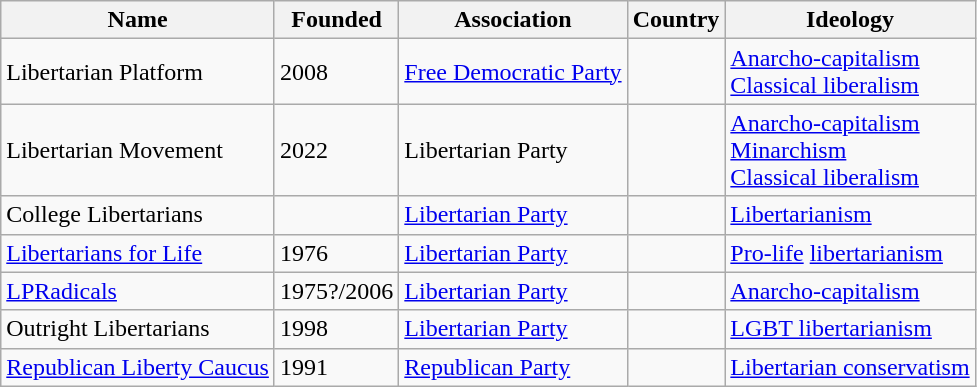<table class="wikitable sortable">
<tr>
<th>Name</th>
<th>Founded</th>
<th>Association</th>
<th>Country</th>
<th>Ideology</th>
</tr>
<tr>
<td>Libertarian Platform</td>
<td>2008</td>
<td><a href='#'>Free Democratic Party</a></td>
<td></td>
<td><a href='#'>Anarcho-capitalism</a><br><a href='#'>Classical liberalism</a></td>
</tr>
<tr>
<td>Libertarian Movement</td>
<td>2022</td>
<td>Libertarian Party</td>
<td></td>
<td><a href='#'>Anarcho-capitalism</a><br><a href='#'>Minarchism</a><br><a href='#'>Classical liberalism</a></td>
</tr>
<tr>
<td>College Libertarians</td>
<td></td>
<td><a href='#'>Libertarian Party</a></td>
<td></td>
<td><a href='#'>Libertarianism</a></td>
</tr>
<tr>
<td><a href='#'>Libertarians for Life</a></td>
<td>1976</td>
<td><a href='#'>Libertarian Party</a></td>
<td></td>
<td><a href='#'>Pro-life</a> <a href='#'>libertarianism</a></td>
</tr>
<tr>
<td><a href='#'>LPRadicals</a></td>
<td>1975?/2006</td>
<td><a href='#'>Libertarian Party</a></td>
<td></td>
<td><a href='#'>Anarcho-capitalism</a></td>
</tr>
<tr>
<td>Outright Libertarians</td>
<td>1998</td>
<td><a href='#'>Libertarian Party</a></td>
<td></td>
<td><a href='#'>LGBT libertarianism</a></td>
</tr>
<tr>
<td><a href='#'>Republican Liberty Caucus</a></td>
<td>1991</td>
<td><a href='#'>Republican Party</a></td>
<td></td>
<td><a href='#'>Libertarian conservatism</a></td>
</tr>
</table>
